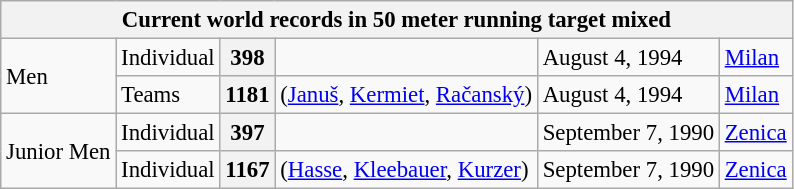<table class="wikitable" style="font-size: 95%">
<tr>
<th colspan=7>Current world records in 50 meter running target mixed</th>
</tr>
<tr>
<td rowspan=2>Men</td>
<td>Individual</td>
<th>398</th>
<td></td>
<td>August 4, 1994</td>
<td><a href='#'>Milan</a> </td>
</tr>
<tr>
<td>Teams</td>
<th>1181</th>
<td> (<a href='#'>Januš</a>, <a href='#'>Kermiet</a>, <a href='#'>Račanský</a>)</td>
<td>August 4, 1994</td>
<td><a href='#'>Milan</a> </td>
</tr>
<tr>
<td rowspan=2>Junior Men</td>
<td>Individual</td>
<th>397</th>
<td></td>
<td>September 7, 1990</td>
<td><a href='#'>Zenica</a> </td>
</tr>
<tr>
<td>Individual</td>
<th>1167</th>
<td> (<a href='#'>Hasse</a>, <a href='#'>Kleebauer</a>, <a href='#'>Kurzer</a>)</td>
<td>September 7, 1990</td>
<td><a href='#'>Zenica</a> </td>
</tr>
</table>
